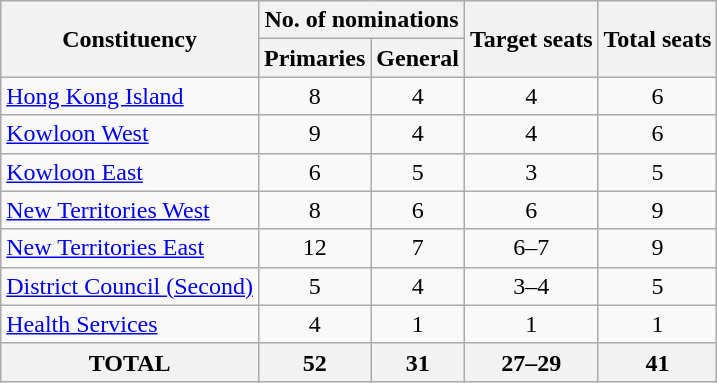<table class="wikitable sortable" style="text-align:center;">
<tr>
<th rowspan=2>Constituency</th>
<th colspan=2>No. of nominations</th>
<th rowspan=2>Target seats</th>
<th rowspan=2>Total seats</th>
</tr>
<tr>
<th>Primaries</th>
<th>General</th>
</tr>
<tr>
<td align=left><a href='#'>Hong Kong Island</a></td>
<td>8</td>
<td>4</td>
<td>4</td>
<td>6</td>
</tr>
<tr>
<td align=left><a href='#'>Kowloon West</a></td>
<td>9</td>
<td>4</td>
<td>4</td>
<td>6</td>
</tr>
<tr>
<td align=left><a href='#'>Kowloon East</a></td>
<td>6</td>
<td>5</td>
<td>3</td>
<td>5</td>
</tr>
<tr>
<td align=left><a href='#'>New Territories West</a></td>
<td>8</td>
<td>6</td>
<td>6</td>
<td>9</td>
</tr>
<tr>
<td align=left><a href='#'>New Territories East</a></td>
<td>12</td>
<td>7</td>
<td>6–7</td>
<td>9</td>
</tr>
<tr>
<td align=left><a href='#'>District Council (Second)</a></td>
<td>5</td>
<td>4</td>
<td>3–4</td>
<td>5</td>
</tr>
<tr>
<td align=left><a href='#'>Health Services</a></td>
<td>4</td>
<td>1</td>
<td>1</td>
<td>1</td>
</tr>
<tr>
<th>TOTAL</th>
<th>52</th>
<th>31</th>
<th>27–29</th>
<th>41</th>
</tr>
</table>
